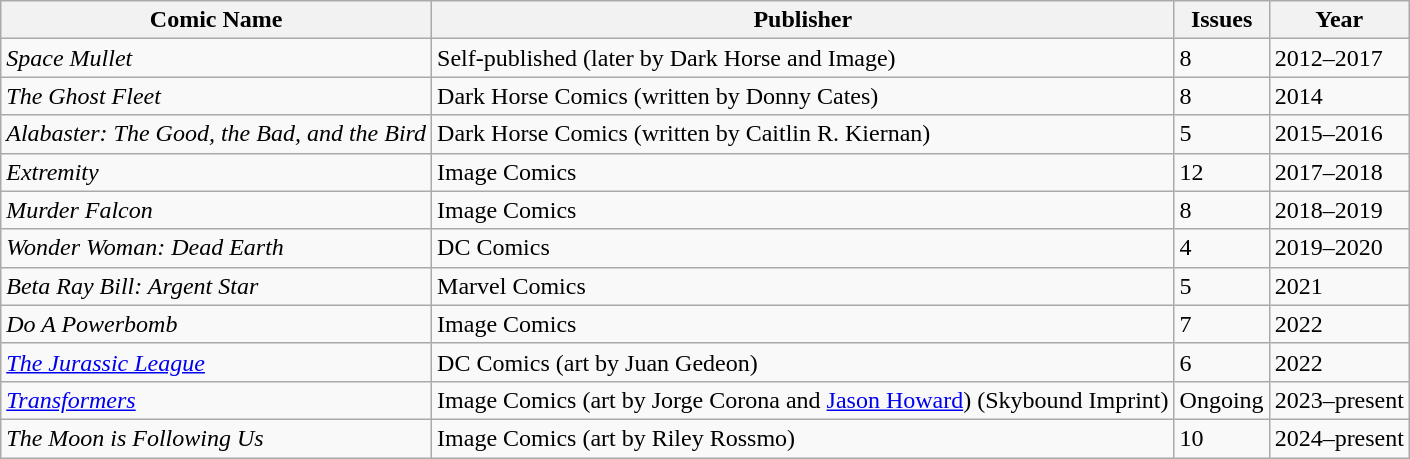<table class="wikitable">
<tr>
<th>Comic Name</th>
<th>Publisher</th>
<th>Issues</th>
<th>Year</th>
</tr>
<tr>
<td><em>Space Mullet</em></td>
<td>Self-published (later by Dark Horse and Image)</td>
<td>8</td>
<td>2012–2017</td>
</tr>
<tr>
<td><em>The Ghost Fleet</em></td>
<td>Dark Horse Comics (written by Donny Cates)</td>
<td>8</td>
<td>2014</td>
</tr>
<tr>
<td><em>Alabaster: The Good, the Bad, and the Bird</em></td>
<td>Dark Horse Comics (written by Caitlin R. Kiernan)</td>
<td>5</td>
<td>2015–2016</td>
</tr>
<tr>
<td><em>Extremity</em></td>
<td>Image Comics</td>
<td>12</td>
<td>2017–2018</td>
</tr>
<tr>
<td><em>Murder Falcon</em></td>
<td>Image Comics</td>
<td>8</td>
<td>2018–2019</td>
</tr>
<tr>
<td><em>Wonder Woman: Dead Earth</em></td>
<td>DC Comics</td>
<td>4</td>
<td>2019–2020</td>
</tr>
<tr>
<td><em>Beta Ray Bill: Argent Star</em></td>
<td>Marvel Comics</td>
<td>5</td>
<td>2021</td>
</tr>
<tr>
<td><em>Do A Powerbomb</em></td>
<td>Image Comics</td>
<td>7</td>
<td>2022</td>
</tr>
<tr>
<td><em><a href='#'>The Jurassic League</a></em></td>
<td>DC Comics (art by Juan Gedeon)</td>
<td>6</td>
<td>2022</td>
</tr>
<tr>
<td><em><a href='#'>Transformers</a></em></td>
<td>Image Comics (art by Jorge Corona and <a href='#'>Jason Howard</a>) (Skybound Imprint)</td>
<td>Ongoing</td>
<td>2023–present</td>
</tr>
<tr>
<td><em>The Moon is Following Us</em></td>
<td>Image Comics (art by Riley Rossmo)</td>
<td>10</td>
<td>2024–present</td>
</tr>
</table>
